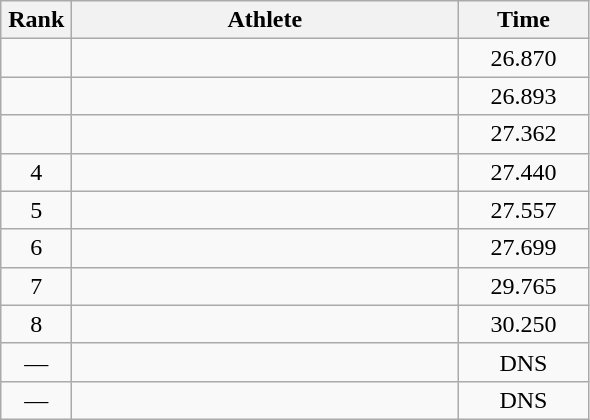<table class="wikitable" style="text-align:center">
<tr>
<th width=40>Rank</th>
<th width=250>Athlete</th>
<th width=80>Time</th>
</tr>
<tr>
<td></td>
<td align=left></td>
<td>26.870</td>
</tr>
<tr>
<td></td>
<td align=left></td>
<td>26.893</td>
</tr>
<tr>
<td></td>
<td align=left></td>
<td>27.362</td>
</tr>
<tr>
<td>4</td>
<td align=left></td>
<td>27.440</td>
</tr>
<tr>
<td>5</td>
<td align=left></td>
<td>27.557</td>
</tr>
<tr>
<td>6</td>
<td align=left></td>
<td>27.699</td>
</tr>
<tr>
<td>7</td>
<td align=left></td>
<td>29.765</td>
</tr>
<tr>
<td>8</td>
<td align=left></td>
<td>30.250</td>
</tr>
<tr>
<td>—</td>
<td align=left></td>
<td>DNS</td>
</tr>
<tr>
<td>—</td>
<td align=left></td>
<td>DNS</td>
</tr>
</table>
